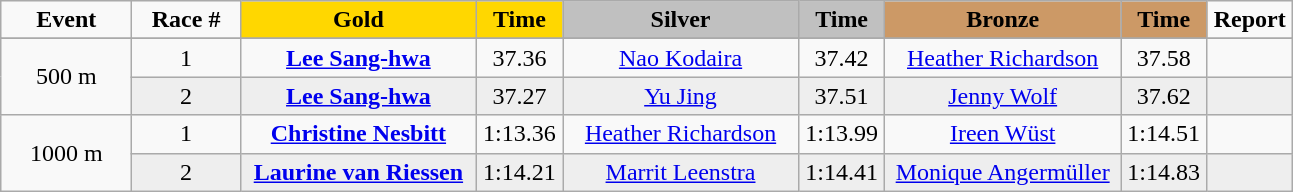<table class="wikitable">
<tr>
<td width="80" align="center"><strong>Event</strong></td>
<td width="65" align="center"><strong>Race #</strong></td>
<td width="150" bgcolor="gold" align="center"><strong>Gold</strong></td>
<td width="50" bgcolor="gold" align="center"><strong>Time</strong></td>
<td width="150" bgcolor="silver" align="center"><strong>Silver</strong></td>
<td width="50" bgcolor="silver" align="center"><strong>Time</strong></td>
<td width="150" bgcolor="#CC9966" align="center"><strong>Bronze</strong></td>
<td width="50" bgcolor="#CC9966" align="center"><strong>Time</strong></td>
<td width="50" align="center"><strong>Report</strong></td>
</tr>
<tr bgcolor="#cccccc">
</tr>
<tr>
<td rowspan=2 align="center">500 m</td>
<td align="center">1</td>
<td align="center"><strong><a href='#'>Lee Sang-hwa</a></strong><br><small></small></td>
<td align="center">37.36</td>
<td align="center"><a href='#'>Nao Kodaira</a><br><small></small></td>
<td align="center">37.42</td>
<td align="center"><a href='#'>Heather Richardson</a><br><small></small></td>
<td align="center">37.58</td>
<td align="center"></td>
</tr>
<tr bgcolor="#eeeeee">
<td align="center">2</td>
<td align="center"><strong><a href='#'>Lee Sang-hwa</a></strong><br><small></small></td>
<td align="center">37.27</td>
<td align="center"><a href='#'>Yu Jing</a><br><small></small></td>
<td align="center">37.51</td>
<td align="center"><a href='#'>Jenny Wolf</a><br><small></small></td>
<td align="center">37.62</td>
<td align="center"></td>
</tr>
<tr>
<td rowspan=2 align="center">1000 m</td>
<td align="center">1</td>
<td align="center"><strong><a href='#'>Christine Nesbitt</a></strong><br><small></small></td>
<td align="center">1:13.36</td>
<td align="center"><a href='#'>Heather Richardson</a><br><small></small></td>
<td align="center">1:13.99</td>
<td align="center"><a href='#'>Ireen Wüst</a><br><small></small></td>
<td align="center">1:14.51</td>
<td align="center"></td>
</tr>
<tr bgcolor="#eeeeee">
<td align="center">2</td>
<td align="center"><strong><a href='#'>Laurine van Riessen</a></strong><br><small></small></td>
<td align="center">1:14.21</td>
<td align="center"><a href='#'>Marrit Leenstra</a><br><small></small></td>
<td align="center">1:14.41</td>
<td align="center"><a href='#'>Monique Angermüller</a><br><small></small></td>
<td align="center">1:14.83</td>
<td align="center"></td>
</tr>
</table>
